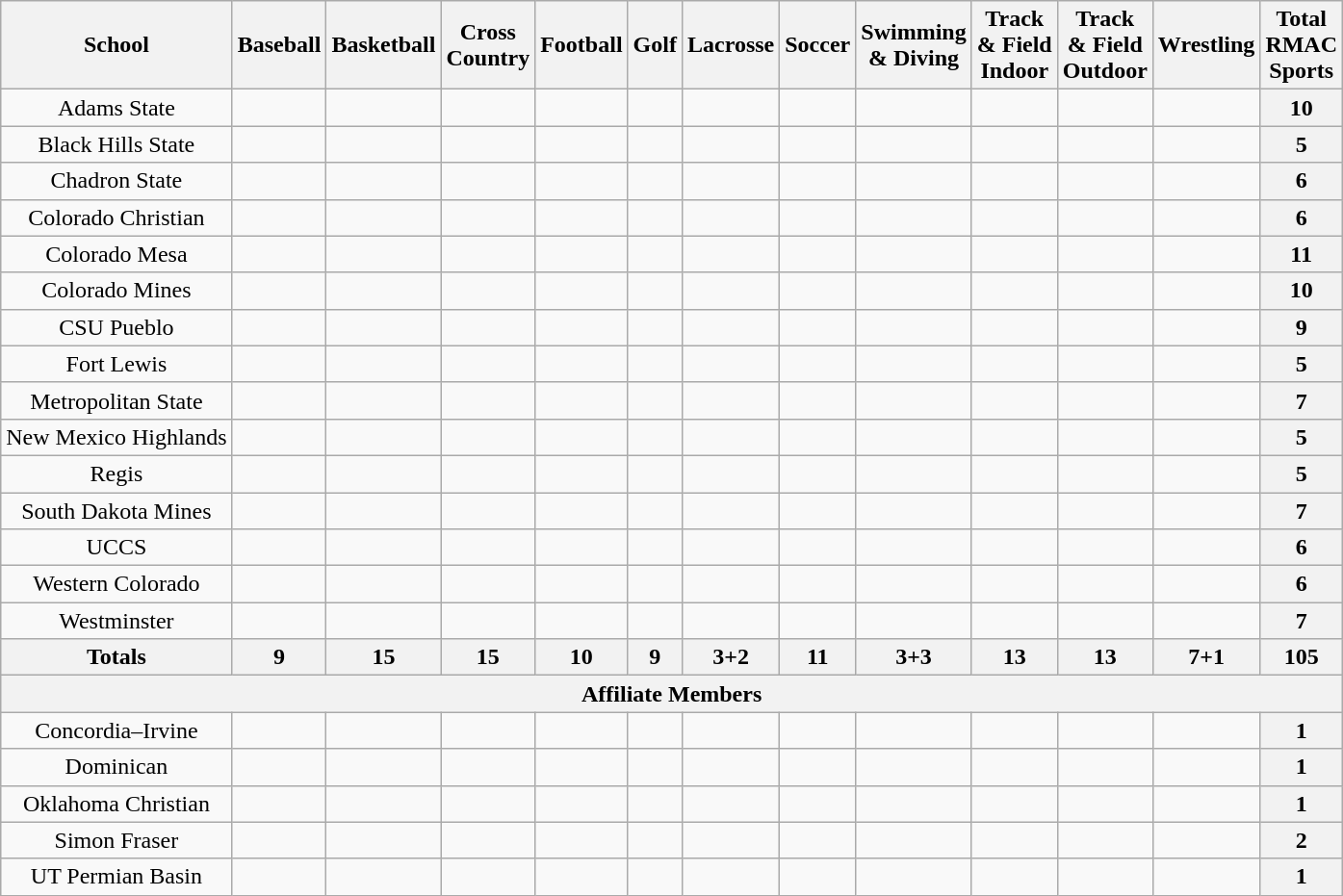<table class="wikitable" style="text-align:center">
<tr>
<th>School</th>
<th>Baseball</th>
<th>Basketball</th>
<th>Cross<br>Country</th>
<th>Football</th>
<th>Golf</th>
<th>Lacrosse</th>
<th>Soccer</th>
<th>Swimming<br>& Diving</th>
<th>Track<br>& Field<br>Indoor</th>
<th>Track<br>& Field<br>Outdoor</th>
<th>Wrestling</th>
<th>Total<br>RMAC<br>Sports</th>
</tr>
<tr>
<td>Adams State</td>
<td></td>
<td></td>
<td></td>
<td></td>
<td></td>
<td></td>
<td></td>
<td></td>
<td></td>
<td></td>
<td></td>
<th>10</th>
</tr>
<tr>
<td>Black Hills State</td>
<td></td>
<td></td>
<td></td>
<td></td>
<td></td>
<td></td>
<td></td>
<td></td>
<td></td>
<td></td>
<td></td>
<th>5</th>
</tr>
<tr>
<td>Chadron State</td>
<td></td>
<td></td>
<td></td>
<td></td>
<td></td>
<td></td>
<td></td>
<td></td>
<td></td>
<td></td>
<td></td>
<th>6</th>
</tr>
<tr>
<td>Colorado Christian</td>
<td></td>
<td></td>
<td></td>
<td></td>
<td></td>
<td></td>
<td></td>
<td></td>
<td></td>
<td></td>
<td></td>
<th>6</th>
</tr>
<tr>
<td>Colorado Mesa</td>
<td></td>
<td></td>
<td></td>
<td></td>
<td></td>
<td></td>
<td></td>
<td></td>
<td></td>
<td></td>
<td></td>
<th>11</th>
</tr>
<tr>
<td>Colorado Mines</td>
<td></td>
<td></td>
<td></td>
<td></td>
<td></td>
<td></td>
<td></td>
<td></td>
<td></td>
<td></td>
<td></td>
<th>10</th>
</tr>
<tr>
<td>CSU Pueblo</td>
<td></td>
<td></td>
<td></td>
<td></td>
<td></td>
<td></td>
<td></td>
<td></td>
<td></td>
<td></td>
<td></td>
<th>9</th>
</tr>
<tr>
<td>Fort Lewis</td>
<td></td>
<td></td>
<td></td>
<td></td>
<td></td>
<td></td>
<td></td>
<td></td>
<td></td>
<td></td>
<td></td>
<th>5</th>
</tr>
<tr>
<td>Metropolitan State</td>
<td></td>
<td></td>
<td></td>
<td></td>
<td></td>
<td></td>
<td></td>
<td></td>
<td></td>
<td></td>
<td></td>
<th>7</th>
</tr>
<tr>
<td>New Mexico Highlands</td>
<td></td>
<td></td>
<td></td>
<td></td>
<td></td>
<td></td>
<td></td>
<td></td>
<td></td>
<td></td>
<td></td>
<th>5</th>
</tr>
<tr>
<td>Regis</td>
<td></td>
<td></td>
<td></td>
<td></td>
<td></td>
<td></td>
<td></td>
<td></td>
<td></td>
<td></td>
<td></td>
<th>5</th>
</tr>
<tr>
<td>South Dakota Mines</td>
<td></td>
<td></td>
<td></td>
<td></td>
<td></td>
<td></td>
<td></td>
<td></td>
<td></td>
<td></td>
<td></td>
<th>7</th>
</tr>
<tr>
<td>UCCS</td>
<td></td>
<td></td>
<td></td>
<td></td>
<td></td>
<td></td>
<td></td>
<td></td>
<td></td>
<td></td>
<td></td>
<th>6</th>
</tr>
<tr>
<td>Western Colorado</td>
<td></td>
<td></td>
<td></td>
<td></td>
<td></td>
<td></td>
<td></td>
<td></td>
<td></td>
<td></td>
<td></td>
<th>6</th>
</tr>
<tr>
<td>Westminster</td>
<td></td>
<td></td>
<td></td>
<td></td>
<td></td>
<td></td>
<td></td>
<td></td>
<td></td>
<td></td>
<td></td>
<th>7</th>
</tr>
<tr>
<th>Totals</th>
<th>9</th>
<th>15</th>
<th>15</th>
<th>10</th>
<th>9</th>
<th>3+2</th>
<th>11</th>
<th>3+3</th>
<th>13</th>
<th>13</th>
<th>7+1</th>
<th>105</th>
</tr>
<tr>
<th colspan=13>Affiliate Members</th>
</tr>
<tr>
<td>Concordia–Irvine</td>
<td></td>
<td></td>
<td></td>
<td></td>
<td></td>
<td></td>
<td></td>
<td></td>
<td></td>
<td></td>
<td></td>
<th>1</th>
</tr>
<tr>
<td>Dominican</td>
<td></td>
<td></td>
<td></td>
<td></td>
<td></td>
<td></td>
<td></td>
<td></td>
<td></td>
<td></td>
<td></td>
<th>1</th>
</tr>
<tr>
<td>Oklahoma Christian</td>
<td></td>
<td></td>
<td></td>
<td></td>
<td></td>
<td></td>
<td></td>
<td></td>
<td></td>
<td></td>
<td></td>
<th>1</th>
</tr>
<tr>
<td>Simon Fraser</td>
<td></td>
<td></td>
<td></td>
<td></td>
<td></td>
<td></td>
<td></td>
<td></td>
<td></td>
<td></td>
<td></td>
<th>2</th>
</tr>
<tr>
<td>UT Permian Basin</td>
<td></td>
<td></td>
<td></td>
<td></td>
<td></td>
<td></td>
<td></td>
<td></td>
<td></td>
<td></td>
<td></td>
<th>1</th>
</tr>
</table>
